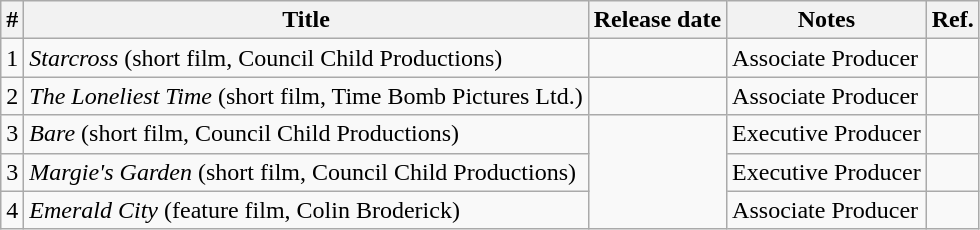<table class="wikitable sortable">
<tr>
<th>#</th>
<th>Title</th>
<th>Release date</th>
<th>Notes</th>
<th>Ref.</th>
</tr>
<tr>
<td align="center">1</td>
<td><em>Starcross</em> (short film, Council Child Productions)</td>
<td></td>
<td>Associate Producer</td>
<td></td>
</tr>
<tr>
<td align="center">2</td>
<td><em>The Loneliest Time</em> (short film, Time Bomb Pictures Ltd.)</td>
<td></td>
<td>Associate Producer</td>
<td></td>
</tr>
<tr>
<td align="center">3</td>
<td><em>Bare</em> (short film, Council Child Productions)</td>
<td rowspan=3></td>
<td>Executive Producer</td>
<td></td>
</tr>
<tr>
<td align="center">3</td>
<td><em>Margie's Garden</em> (short film, Council Child Productions)</td>
<td>Executive Producer</td>
<td></td>
</tr>
<tr>
<td align="center">4</td>
<td><em>Emerald City</em> (feature film, Colin Broderick)</td>
<td>Associate Producer</td>
<td></td>
</tr>
</table>
